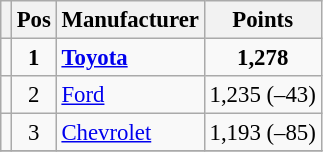<table class="wikitable" style="font-size: 95%">
<tr>
<th></th>
<th>Pos</th>
<th>Manufacturer</th>
<th>Points</th>
</tr>
<tr>
<td align="left"></td>
<td style="text-align:center;"><strong>1</strong></td>
<td><strong><a href='#'>Toyota</a></strong></td>
<td style="text-align:center;"><strong>1,278</strong></td>
</tr>
<tr>
<td align="left"></td>
<td style="text-align:center;">2</td>
<td><a href='#'>Ford</a></td>
<td style="text-align:center;">1,235 (–43)</td>
</tr>
<tr>
<td align="left"></td>
<td style="text-align:center;">3</td>
<td><a href='#'>Chevrolet</a></td>
<td style="text-align:center;">1,193 (–85)</td>
</tr>
<tr class="sortbottom">
</tr>
</table>
